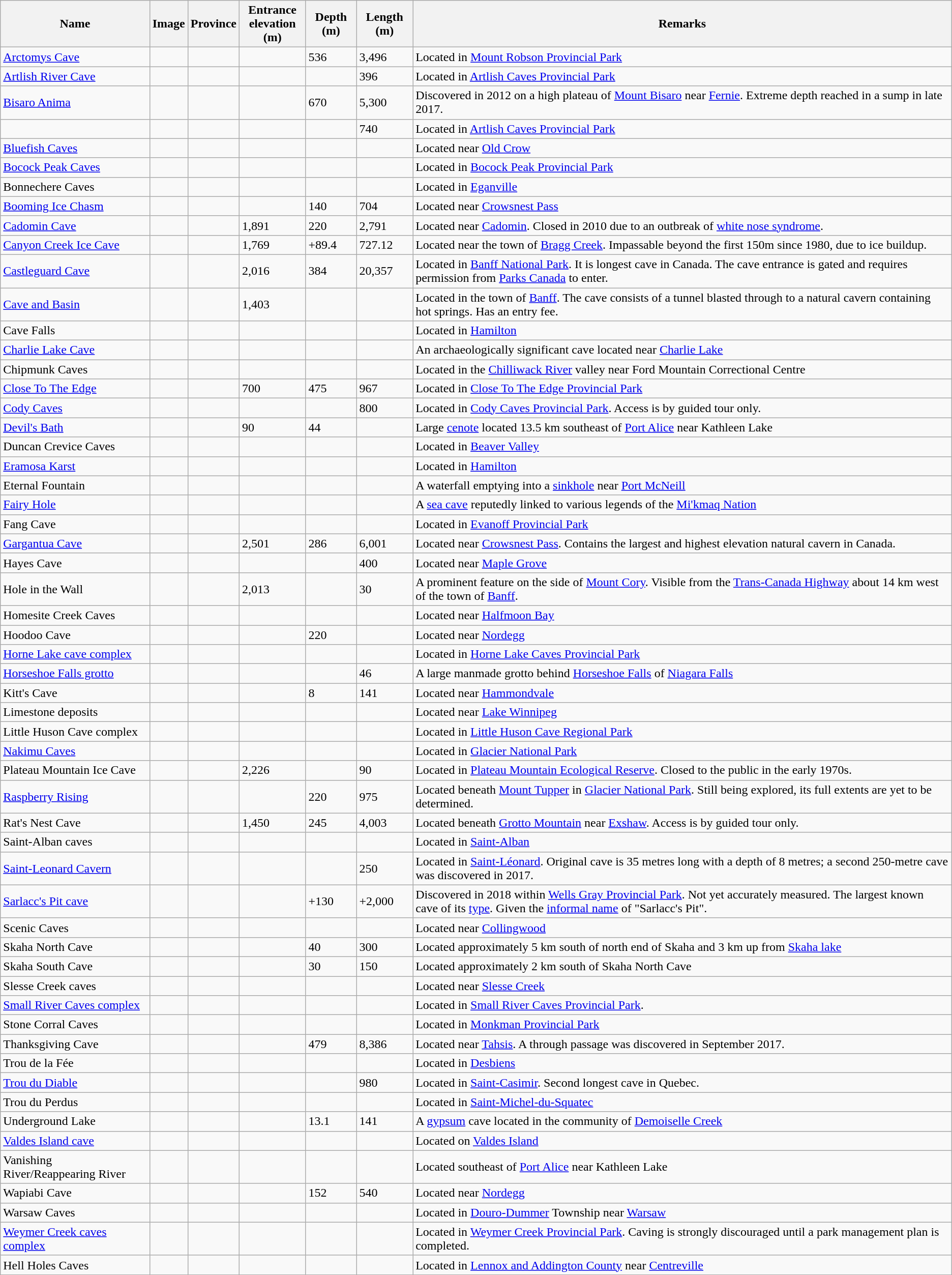<table class="wikitable sortable sticky-header" style=text-align:left" style="margin:1em auto;">
<tr>
<th>Name</th>
<th class="unsortable">Image</th>
<th>Province</th>
<th data-sort-type="number">Entrance<br>elevation (m)</th>
<th data-sort-type="number">Depth (m)</th>
<th data-sort-type="number">Length (m)</th>
<th class="unsortable">Remarks</th>
</tr>
<tr>
<td><a href='#'>Arctomys Cave</a></td>
<td></td>
<td></td>
<td></td>
<td>536</td>
<td>3,496</td>
<td>Located in <a href='#'>Mount Robson Provincial Park</a></td>
</tr>
<tr>
<td><a href='#'>Artlish River Cave</a></td>
<td></td>
<td></td>
<td></td>
<td></td>
<td>396</td>
<td>Located in <a href='#'>Artlish Caves Provincial Park</a></td>
</tr>
<tr>
<td><a href='#'>Bisaro Anima</a></td>
<td></td>
<td></td>
<td></td>
<td>670</td>
<td>5,300</td>
<td>Discovered in 2012 on a high plateau of <a href='#'>Mount Bisaro</a> near <a href='#'>Fernie</a>. Extreme depth reached in a sump in late 2017.</td>
</tr>
<tr>
<td></td>
<td></td>
<td></td>
<td></td>
<td></td>
<td>740</td>
<td>Located in <a href='#'>Artlish Caves Provincial Park</a></td>
</tr>
<tr>
<td><a href='#'>Bluefish Caves</a></td>
<td></td>
<td></td>
<td></td>
<td></td>
<td></td>
<td>Located near <a href='#'>Old Crow</a></td>
</tr>
<tr>
<td><a href='#'>Bocock Peak Caves</a></td>
<td></td>
<td></td>
<td></td>
<td></td>
<td></td>
<td>Located in <a href='#'>Bocock Peak Provincial Park</a></td>
</tr>
<tr>
<td>Bonnechere Caves</td>
<td></td>
<td></td>
<td></td>
<td></td>
<td></td>
<td>Located in <a href='#'>Eganville</a></td>
</tr>
<tr>
<td><a href='#'>Booming Ice Chasm</a></td>
<td></td>
<td></td>
<td></td>
<td>140</td>
<td>704</td>
<td>Located near <a href='#'>Crowsnest Pass</a></td>
</tr>
<tr>
<td><a href='#'>Cadomin Cave</a></td>
<td></td>
<td></td>
<td>1,891</td>
<td>220</td>
<td>2,791</td>
<td>Located near <a href='#'>Cadomin</a>. Closed in 2010 due to an outbreak of <a href='#'>white nose syndrome</a>.</td>
</tr>
<tr>
<td><a href='#'>Canyon Creek Ice Cave</a></td>
<td></td>
<td></td>
<td>1,769</td>
<td>+89.4</td>
<td>727.12</td>
<td>Located near the town of <a href='#'>Bragg Creek</a>. Impassable beyond the first 150m since 1980, due to ice buildup.<br></td>
</tr>
<tr>
<td><a href='#'>Castleguard Cave</a></td>
<td></td>
<td></td>
<td>2,016</td>
<td>384</td>
<td>20,357</td>
<td>Located in <a href='#'>Banff National Park</a>. It is longest cave in Canada. The cave entrance is gated and requires permission from <a href='#'>Parks Canada</a> to enter.</td>
</tr>
<tr>
<td><a href='#'>Cave and Basin</a></td>
<td></td>
<td></td>
<td>1,403</td>
<td></td>
<td></td>
<td>Located in the town of <a href='#'>Banff</a>. The cave consists of a tunnel blasted through to a natural cavern containing hot springs. Has an entry fee.</td>
</tr>
<tr>
<td>Cave Falls</td>
<td></td>
<td></td>
<td></td>
<td></td>
<td></td>
<td>Located in <a href='#'>Hamilton</a></td>
</tr>
<tr>
<td><a href='#'>Charlie Lake Cave</a></td>
<td></td>
<td></td>
<td></td>
<td></td>
<td></td>
<td>An archaeologically significant cave located near <a href='#'>Charlie Lake</a></td>
</tr>
<tr>
<td>Chipmunk Caves</td>
<td></td>
<td></td>
<td></td>
<td></td>
<td></td>
<td>Located in the <a href='#'>Chilliwack River</a> valley near Ford Mountain Correctional Centre</td>
</tr>
<tr>
<td><a href='#'>Close To The Edge</a></td>
<td></td>
<td></td>
<td>700</td>
<td>475</td>
<td>967</td>
<td>Located in <a href='#'>Close To The Edge Provincial Park</a></td>
</tr>
<tr>
<td><a href='#'>Cody Caves</a></td>
<td></td>
<td></td>
<td></td>
<td></td>
<td>800</td>
<td>Located in <a href='#'>Cody Caves Provincial Park</a>. Access is by guided tour only.</td>
</tr>
<tr>
<td><a href='#'>Devil's Bath</a></td>
<td></td>
<td></td>
<td>90 </td>
<td>44</td>
<td></td>
<td>Large <a href='#'>cenote</a> located 13.5 km southeast of <a href='#'>Port Alice</a> near Kathleen Lake</td>
</tr>
<tr>
<td>Duncan Crevice Caves</td>
<td></td>
<td></td>
<td></td>
<td></td>
<td></td>
<td>Located in <a href='#'>Beaver Valley</a></td>
</tr>
<tr>
<td><a href='#'>Eramosa Karst</a></td>
<td></td>
<td></td>
<td></td>
<td></td>
<td></td>
<td>Located in <a href='#'>Hamilton</a></td>
</tr>
<tr>
<td>Eternal Fountain</td>
<td></td>
<td></td>
<td></td>
<td></td>
<td></td>
<td>A waterfall emptying into a <a href='#'>sinkhole</a> near <a href='#'>Port McNeill</a></td>
</tr>
<tr>
<td><a href='#'>Fairy Hole</a></td>
<td></td>
<td></td>
<td></td>
<td></td>
<td></td>
<td>A <a href='#'>sea cave</a> reputedly linked to various legends of the <a href='#'>Mi'kmaq Nation</a></td>
</tr>
<tr>
<td>Fang Cave</td>
<td></td>
<td></td>
<td></td>
<td></td>
<td></td>
<td>Located in <a href='#'>Evanoff Provincial Park</a></td>
</tr>
<tr>
<td><a href='#'>Gargantua Cave</a></td>
<td></td>
<td><br></td>
<td>2,501</td>
<td>286</td>
<td>6,001</td>
<td>Located near <a href='#'>Crowsnest Pass</a>. Contains the largest and highest elevation natural cavern in Canada.</td>
</tr>
<tr>
<td>Hayes Cave</td>
<td></td>
<td></td>
<td></td>
<td></td>
<td>400</td>
<td>Located near <a href='#'>Maple Grove</a></td>
</tr>
<tr>
<td>Hole in the Wall</td>
<td></td>
<td></td>
<td>2,013</td>
<td></td>
<td>30</td>
<td>A prominent feature on the side of <a href='#'>Mount Cory</a>. Visible from the <a href='#'>Trans-Canada Highway</a> about 14 km west of the town of <a href='#'>Banff</a>.</td>
</tr>
<tr>
<td>Homesite Creek Caves</td>
<td></td>
<td></td>
<td></td>
<td></td>
<td></td>
<td>Located near <a href='#'>Halfmoon Bay</a></td>
</tr>
<tr>
<td>Hoodoo Cave</td>
<td></td>
<td></td>
<td></td>
<td>220</td>
<td></td>
<td>Located near <a href='#'>Nordegg</a></td>
</tr>
<tr>
<td><a href='#'>Horne Lake cave complex</a></td>
<td></td>
<td></td>
<td></td>
<td></td>
<td></td>
<td>Located in <a href='#'>Horne Lake Caves Provincial Park</a></td>
</tr>
<tr>
<td><a href='#'>Horseshoe Falls grotto</a></td>
<td></td>
<td></td>
<td></td>
<td></td>
<td>46</td>
<td>A large manmade grotto behind <a href='#'>Horseshoe Falls</a> of <a href='#'>Niagara Falls</a></td>
</tr>
<tr>
<td>Kitt's Cave</td>
<td></td>
<td></td>
<td></td>
<td>8</td>
<td>141</td>
<td>Located near <a href='#'>Hammondvale</a></td>
</tr>
<tr>
<td>Limestone deposits</td>
<td></td>
<td></td>
<td></td>
<td></td>
<td></td>
<td>Located near <a href='#'>Lake Winnipeg</a></td>
</tr>
<tr>
<td>Little Huson Cave complex</td>
<td></td>
<td></td>
<td></td>
<td></td>
<td></td>
<td>Located in <a href='#'>Little Huson Cave Regional Park</a></td>
</tr>
<tr>
<td><a href='#'>Nakimu Caves</a></td>
<td></td>
<td></td>
<td></td>
<td></td>
<td></td>
<td>Located in <a href='#'>Glacier National Park</a></td>
</tr>
<tr>
<td>Plateau Mountain Ice Cave</td>
<td></td>
<td></td>
<td>2,226</td>
<td></td>
<td>90</td>
<td>Located in <a href='#'>Plateau Mountain Ecological Reserve</a>. Closed to the public in the early 1970s.</td>
</tr>
<tr>
<td><a href='#'>Raspberry Rising</a></td>
<td></td>
<td></td>
<td></td>
<td>220</td>
<td>975</td>
<td>Located beneath <a href='#'>Mount Tupper</a> in <a href='#'>Glacier National Park</a>. Still being explored, its full extents are yet to be determined.</td>
</tr>
<tr>
<td>Rat's Nest Cave</td>
<td></td>
<td></td>
<td>1,450</td>
<td>245</td>
<td>4,003</td>
<td>Located beneath <a href='#'>Grotto Mountain</a> near <a href='#'>Exshaw</a>. Access is by guided tour only.</td>
</tr>
<tr>
<td>Saint-Alban caves</td>
<td></td>
<td></td>
<td></td>
<td></td>
<td></td>
<td>Located in <a href='#'>Saint-Alban</a></td>
</tr>
<tr>
<td><a href='#'>Saint-Leonard Cavern</a></td>
<td></td>
<td></td>
<td></td>
<td></td>
<td>250</td>
<td>Located in <a href='#'>Saint-Léonard</a>. Original cave is 35 metres long with a depth of 8 metres; a second 250-metre cave was discovered in 2017.</td>
</tr>
<tr>
<td><a href='#'>Sarlacc's Pit cave</a></td>
<td></td>
<td></td>
<td></td>
<td>+130</td>
<td>+2,000</td>
<td>Discovered in 2018 within <a href='#'>Wells Gray Provincial Park</a>. Not yet accurately measured. The largest known cave of its <a href='#'>type</a>. Given the <a href='#'>informal name</a> of "Sarlacc's Pit".</td>
</tr>
<tr>
<td>Scenic Caves</td>
<td></td>
<td></td>
<td></td>
<td></td>
<td></td>
<td>Located near <a href='#'>Collingwood</a></td>
</tr>
<tr>
<td>Skaha North Cave</td>
<td></td>
<td></td>
<td></td>
<td>40</td>
<td>300</td>
<td>Located approximately 5 km south of north end of Skaha and 3 km up from <a href='#'>Skaha lake</a></td>
</tr>
<tr>
<td>Skaha South Cave</td>
<td></td>
<td></td>
<td></td>
<td>30</td>
<td>150</td>
<td>Located approximately 2 km south of Skaha North Cave</td>
</tr>
<tr>
<td>Slesse Creek caves</td>
<td></td>
<td></td>
<td></td>
<td></td>
<td></td>
<td>Located near <a href='#'>Slesse Creek</a></td>
</tr>
<tr>
<td><a href='#'>Small River Caves complex</a></td>
<td></td>
<td></td>
<td></td>
<td></td>
<td></td>
<td>Located in <a href='#'>Small River Caves Provincial Park</a>.</td>
</tr>
<tr>
<td>Stone Corral Caves</td>
<td></td>
<td></td>
<td></td>
<td></td>
<td></td>
<td>Located in <a href='#'>Monkman Provincial Park</a></td>
</tr>
<tr>
<td>Thanksgiving Cave</td>
<td></td>
<td></td>
<td></td>
<td>479</td>
<td>8,386</td>
<td>Located near <a href='#'>Tahsis</a>. A through passage was discovered in September 2017.</td>
</tr>
<tr>
<td>Trou de la Fée</td>
<td></td>
<td></td>
<td></td>
<td></td>
<td></td>
<td>Located in <a href='#'>Desbiens</a></td>
</tr>
<tr>
<td><a href='#'>Trou du Diable</a></td>
<td></td>
<td></td>
<td></td>
<td></td>
<td>980</td>
<td>Located in <a href='#'>Saint-Casimir</a>. Second longest cave in Quebec.</td>
</tr>
<tr>
<td>Trou du Perdus</td>
<td></td>
<td></td>
<td></td>
<td></td>
<td></td>
<td>Located in <a href='#'>Saint-Michel-du-Squatec</a></td>
</tr>
<tr>
<td>Underground Lake</td>
<td></td>
<td></td>
<td></td>
<td>13.1</td>
<td>141</td>
<td>A <a href='#'>gypsum</a> cave located in the community of <a href='#'>Demoiselle Creek</a></td>
</tr>
<tr>
<td><a href='#'>Valdes Island cave</a></td>
<td></td>
<td></td>
<td></td>
<td></td>
<td></td>
<td>Located on <a href='#'>Valdes Island</a></td>
</tr>
<tr>
<td>Vanishing River/Reappearing River</td>
<td></td>
<td></td>
<td></td>
<td></td>
<td></td>
<td>Located southeast of <a href='#'>Port Alice</a> near Kathleen Lake</td>
</tr>
<tr>
<td>Wapiabi Cave</td>
<td></td>
<td></td>
<td></td>
<td>152 </td>
<td>540</td>
<td>Located near <a href='#'>Nordegg</a></td>
</tr>
<tr>
<td>Warsaw Caves</td>
<td></td>
<td></td>
<td></td>
<td></td>
<td></td>
<td>Located in <a href='#'>Douro-Dummer</a> Township near <a href='#'>Warsaw</a></td>
</tr>
<tr>
<td><a href='#'>Weymer Creek caves complex</a></td>
<td></td>
<td></td>
<td></td>
<td></td>
<td></td>
<td>Located in <a href='#'>Weymer Creek Provincial Park</a>. Caving is strongly discouraged until a park management plan is completed.</td>
</tr>
<tr>
<td>Hell Holes Caves</td>
<td></td>
<td></td>
<td></td>
<td></td>
<td></td>
<td>Located in <a href='#'>Lennox and Addington County</a> near <a href='#'>Centreville</a></td>
</tr>
</table>
